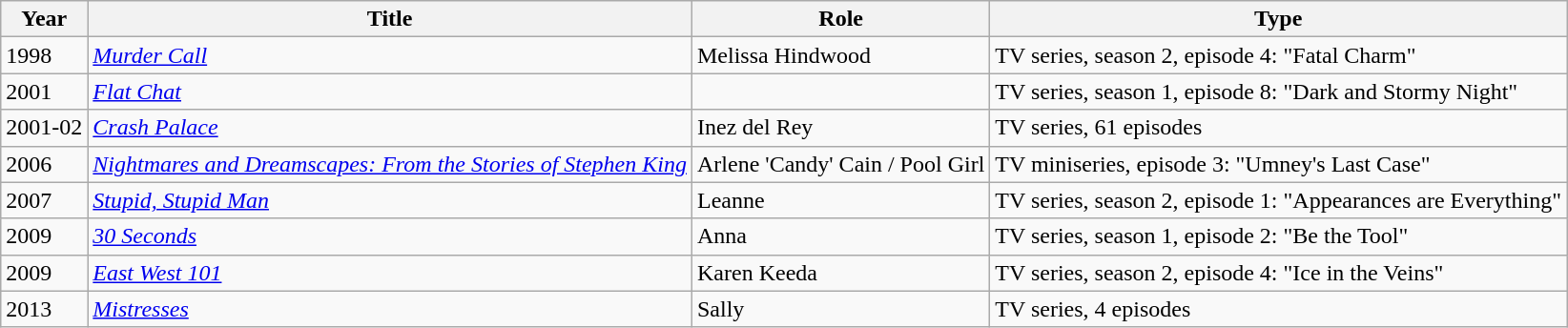<table class="wikitable">
<tr>
<th>Year</th>
<th>Title</th>
<th>Role</th>
<th>Type</th>
</tr>
<tr>
<td>1998</td>
<td><em><a href='#'>Murder Call</a></em></td>
<td>Melissa Hindwood</td>
<td>TV series, season 2, episode 4: "Fatal Charm"</td>
</tr>
<tr>
<td>2001</td>
<td><em><a href='#'>Flat Chat</a></em></td>
<td></td>
<td>TV series, season 1, episode 8: "Dark and Stormy Night"</td>
</tr>
<tr>
<td>2001-02</td>
<td><em><a href='#'>Crash Palace</a></em></td>
<td>Inez del Rey</td>
<td>TV series, 61 episodes</td>
</tr>
<tr>
<td>2006</td>
<td><em><a href='#'>Nightmares and Dreamscapes: From the Stories of Stephen King</a></em></td>
<td>Arlene 'Candy' Cain / Pool Girl</td>
<td>TV miniseries, episode 3: "Umney's Last Case"</td>
</tr>
<tr>
<td>2007</td>
<td><em><a href='#'>Stupid, Stupid Man</a></em></td>
<td>Leanne</td>
<td>TV series, season 2, episode 1: "Appearances are Everything"</td>
</tr>
<tr>
<td>2009</td>
<td><em><a href='#'>30 Seconds</a></em></td>
<td>Anna</td>
<td>TV series, season 1, episode 2: "Be the Tool"</td>
</tr>
<tr>
<td>2009</td>
<td><em><a href='#'>East West 101</a></em></td>
<td>Karen Keeda</td>
<td>TV series, season 2, episode 4: "Ice in the Veins"</td>
</tr>
<tr>
<td>2013</td>
<td><em><a href='#'>Mistresses</a></em></td>
<td>Sally</td>
<td>TV series, 4 episodes</td>
</tr>
</table>
